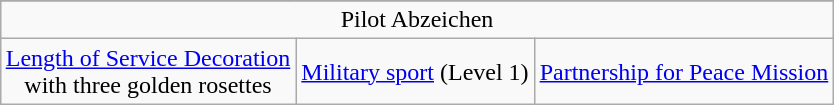<table class="wikitable" style="margin:1em auto; text-align:center;">
<tr>
</tr>
<tr>
<td colspan=3>Pilot Abzeichen</td>
</tr>
<tr>
<td><a href='#'>Length of Service Decoration</a><br>with three golden rosettes</td>
<td><a href='#'>Military sport</a> (Level 1)</td>
<td><a href='#'>Partnership for Peace Mission</a></td>
</tr>
</table>
